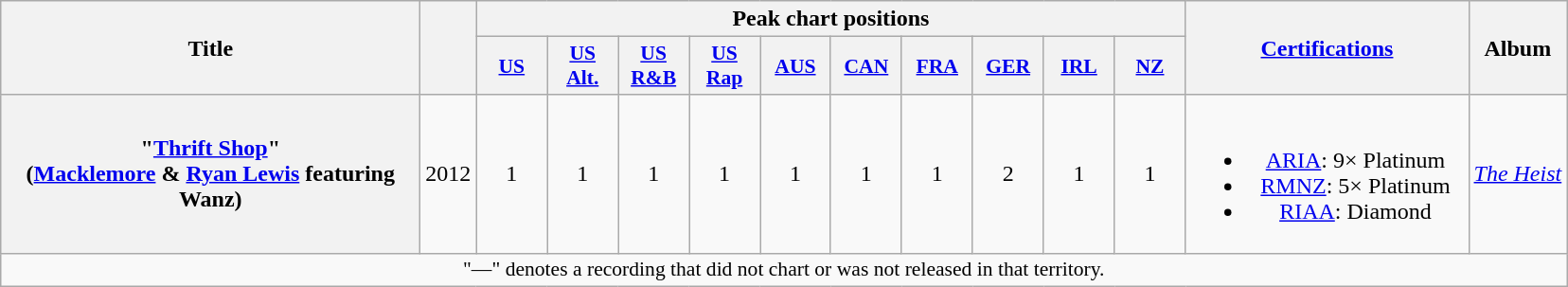<table class="wikitable plainrowheaders" style="text-align:center;">
<tr>
<th scope="col" rowspan="2" style="width:18em;">Title</th>
<th scope="col" rowspan="2"></th>
<th scope="col" colspan="10">Peak chart positions</th>
<th scope="col" rowspan="2" style="width:12em;"><a href='#'>Certifications</a></th>
<th scope="col" rowspan="2">Album</th>
</tr>
<tr>
<th scope="col" style="width:3em;font-size:90%;"><a href='#'>US</a><br></th>
<th scope="col" style="width:3em;font-size:90%;"><a href='#'>US<br>Alt.</a><br></th>
<th scope="col" style="width:3em;font-size:90%;"><a href='#'>US<br>R&B</a><br></th>
<th scope="col" style="width:3em;font-size:90%;"><a href='#'>US<br>Rap</a><br></th>
<th scope="col" style="width:3em;font-size:90%;"><a href='#'>AUS</a><br></th>
<th scope="col" style="width:3em;font-size:90%;"><a href='#'>CAN</a><br></th>
<th scope="col" style="width:3em;font-size:90%;"><a href='#'>FRA</a><br></th>
<th scope="col" style="width:3em;font-size:90%;"><a href='#'>GER</a><br></th>
<th scope="col" style="width:3em;font-size:90%;"><a href='#'>IRL</a><br></th>
<th scope="col" style="width:3em;font-size:90%;"><a href='#'>NZ</a><br></th>
</tr>
<tr>
<th scope="row">"<a href='#'>Thrift Shop</a>"<br><span>(<a href='#'>Macklemore</a> & <a href='#'>Ryan Lewis</a> featuring Wanz)</span></th>
<td>2012</td>
<td>1</td>
<td>1</td>
<td>1</td>
<td>1</td>
<td>1</td>
<td>1</td>
<td>1</td>
<td>2</td>
<td>1</td>
<td>1</td>
<td><br><ul><li><a href='#'>ARIA</a>: 9× Platinum</li><li><a href='#'>RMNZ</a>: 5× Platinum</li><li><a href='#'>RIAA</a>: Diamond</li></ul></td>
<td><em><a href='#'>The Heist</a></em></td>
</tr>
<tr>
<td colspan="15" style="font-size:90%">"—" denotes a recording that did not chart or was not released in that territory.</td>
</tr>
</table>
